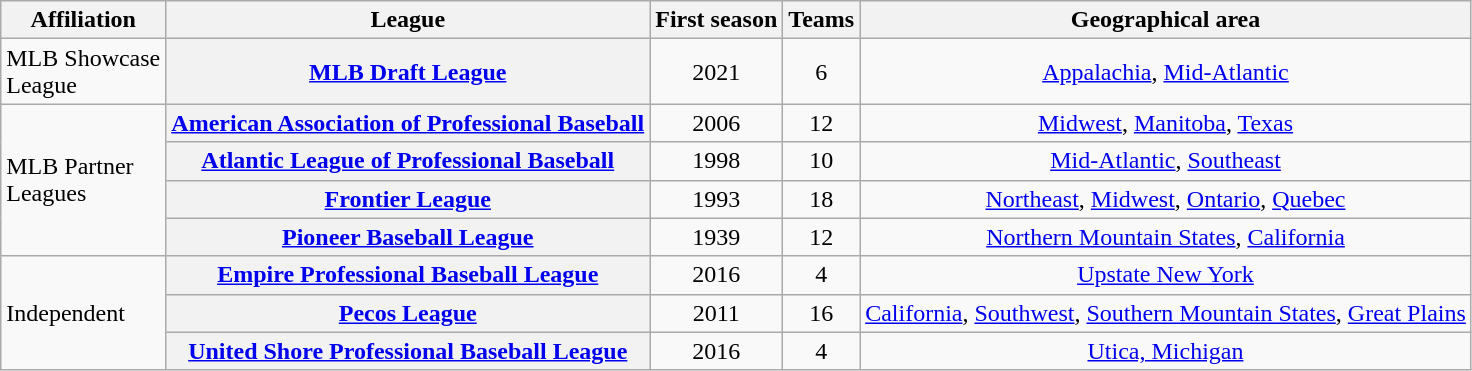<table class="wikitable sortable plainrowheaders">
<tr>
<th scope="col">Affiliation</th>
<th scope="col">League</th>
<th scope="col">First season</th>
<th scope="col">Teams</th>
<th scope="col">Geographical area</th>
</tr>
<tr>
<td>MLB Showcase<br>League</td>
<th scope="row" align="center"><a href='#'>MLB Draft League</a></th>
<td align="center">2021</td>
<td align="center">6</td>
<td align="center"><a href='#'>Appalachia</a>, <a href='#'>Mid-Atlantic</a></td>
</tr>
<tr>
<td rowspan="4">MLB Partner<br>Leagues</td>
<th scope="row" align="center"><a href='#'>American Association of Professional Baseball</a></th>
<td align="center">2006</td>
<td align="center">12</td>
<td align="center"><a href='#'>Midwest</a>, <a href='#'>Manitoba</a>, <a href='#'>Texas</a></td>
</tr>
<tr>
<th scope="row" align="center"><a href='#'>Atlantic League of Professional Baseball</a></th>
<td align="center">1998</td>
<td align="center">10</td>
<td align="center"><a href='#'>Mid-Atlantic</a>, <a href='#'>Southeast</a></td>
</tr>
<tr>
<th scope="row" align="center"><a href='#'>Frontier League</a></th>
<td align="center">1993</td>
<td align="center">18</td>
<td align="center"><a href='#'>Northeast</a>, <a href='#'>Midwest</a>, <a href='#'>Ontario</a>, <a href='#'>Quebec</a></td>
</tr>
<tr>
<th scope="row" align="center"><a href='#'>Pioneer Baseball League</a></th>
<td align="center">1939</td>
<td align="center">12</td>
<td align="center"><a href='#'>Northern Mountain States</a>, <a href='#'>California</a></td>
</tr>
<tr>
<td rowspan="3">Independent</td>
<th scope="row" align="center"><a href='#'>Empire Professional Baseball League</a></th>
<td align="center">2016</td>
<td align="center">4</td>
<td align="center"><a href='#'>Upstate New York</a></td>
</tr>
<tr>
<th scope="row" align="center"><a href='#'>Pecos League</a></th>
<td align="center">2011</td>
<td align="center">16</td>
<td align="center"><a href='#'>California</a>, <a href='#'>Southwest</a>, <a href='#'>Southern Mountain States</a>, <a href='#'>Great Plains</a></td>
</tr>
<tr>
<th scope="row" align="center"><a href='#'>United Shore Professional Baseball League</a></th>
<td align="center">2016</td>
<td align="center">4</td>
<td align="center"><a href='#'>Utica, Michigan</a></td>
</tr>
</table>
